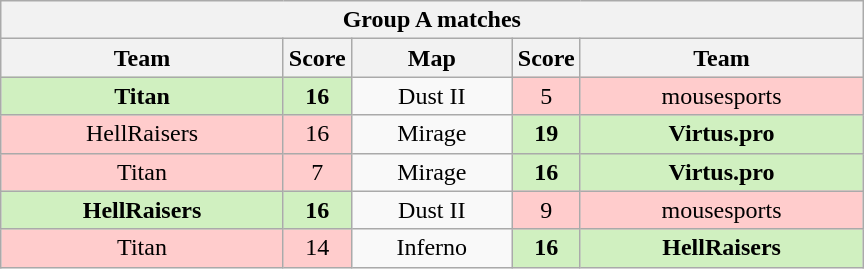<table class="wikitable" style="text-align: center;">
<tr>
<th colspan=5>Group A matches</th>
</tr>
<tr>
<th width="181px">Team</th>
<th width="20px">Score</th>
<th width="100px">Map</th>
<th width="20px">Score</th>
<th width="181px">Team</th>
</tr>
<tr>
<td style="background: #D0F0C0;"><strong>Titan</strong></td>
<td style="background: #D0F0C0;"><strong>16</strong></td>
<td>Dust II</td>
<td style="background: #FFCCCC;">5</td>
<td style="background: #FFCCCC;">mousesports</td>
</tr>
<tr>
<td style="background: #FFCCCC;">HellRaisers</td>
<td style="background: #FFCCCC;">16</td>
<td>Mirage</td>
<td style="background: #D0F0C0;"><strong>19</strong></td>
<td style="background: #D0F0C0;"><strong>Virtus.pro</strong></td>
</tr>
<tr>
<td style="background: #FFCCCC;">Titan</td>
<td style="background: #FFCCCC;">7</td>
<td>Mirage</td>
<td style="background: #D0F0C0;"><strong>16</strong></td>
<td style="background: #D0F0C0;"><strong>Virtus.pro</strong></td>
</tr>
<tr>
<td style="background: #D0F0C0;"><strong>HellRaisers</strong></td>
<td style="background: #D0F0C0;"><strong>16</strong></td>
<td>Dust II</td>
<td style="background: #FFCCCC;">9</td>
<td style="background: #FFCCCC;">mousesports</td>
</tr>
<tr>
<td style="background: #FFCCCC;">Titan</td>
<td style="background: #FFCCCC;">14</td>
<td>Inferno</td>
<td style="background: #D0F0C0;"><strong>16</strong></td>
<td style="background: #D0F0C0;"><strong>HellRaisers</strong></td>
</tr>
</table>
